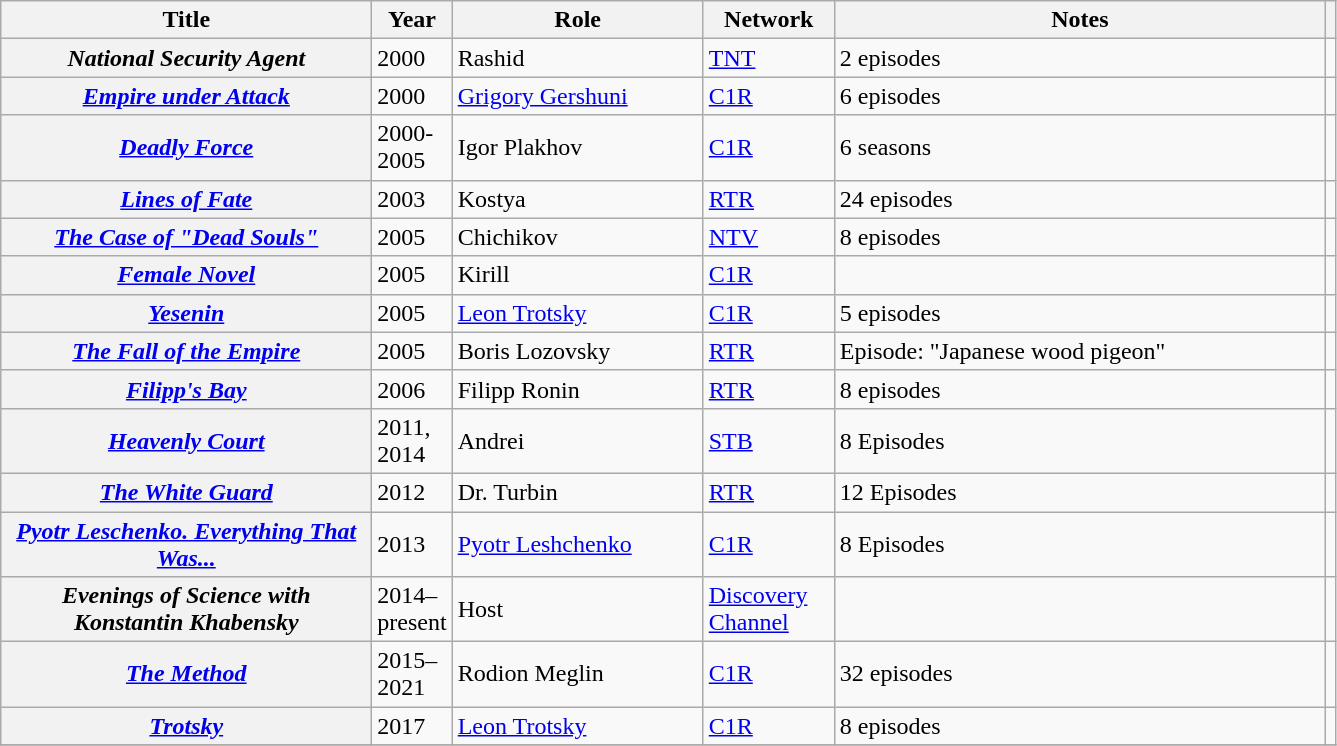<table class="wikitable plainrowheaders sortable" style="margin-right: 0;">
<tr>
<th scope="col" style="width: 15em;">Title</th>
<th scope="col" style="width: 1em;">Year</th>
<th scope="col" style="width: 10em;">Role</th>
<th scope="col" style="width: 5em;">Network</th>
<th scope="col" style="width: 20em;" class="unsortable">Notes</th>
<th scope="col" class="unsortable"></th>
</tr>
<tr>
<th scope="row"><em>National Security Agent</em></th>
<td>2000</td>
<td>Rashid</td>
<td><a href='#'>TNT</a></td>
<td>2 episodes</td>
<td align="center"></td>
</tr>
<tr>
<th scope="row"><em><a href='#'>Empire under Attack</a></em></th>
<td>2000</td>
<td><a href='#'>Grigory Gershuni</a></td>
<td><a href='#'>C1R</a></td>
<td>6 episodes</td>
<td align="center"></td>
</tr>
<tr>
<th scope="row"><em><a href='#'>Deadly Force</a></em></th>
<td>2000-2005</td>
<td>Igor Plakhov</td>
<td><a href='#'>C1R</a></td>
<td>6 seasons</td>
<td align="center"></td>
</tr>
<tr>
<th scope="row"><em><a href='#'>Lines of Fate</a></em></th>
<td>2003</td>
<td>Kostya</td>
<td><a href='#'>RTR</a></td>
<td>24 episodes</td>
<td align="center"></td>
</tr>
<tr>
<th scope="row"><em><a href='#'>The Case of "Dead Souls"</a></em></th>
<td>2005</td>
<td>Chichikov</td>
<td><a href='#'>NTV</a></td>
<td>8 episodes</td>
<td align="center"></td>
</tr>
<tr>
<th scope="row"><em><a href='#'>Female Novel</a></em></th>
<td>2005</td>
<td>Kirill</td>
<td><a href='#'>C1R</a></td>
<td></td>
<td align="center"></td>
</tr>
<tr>
<th scope="row"><em><a href='#'>Yesenin</a></em></th>
<td>2005</td>
<td><a href='#'>Leon Trotsky</a></td>
<td><a href='#'>C1R</a></td>
<td>5 episodes</td>
<td align="center"></td>
</tr>
<tr>
<th scope="row"><em><a href='#'>The Fall of the Empire</a></em></th>
<td>2005</td>
<td>Boris Lozovsky</td>
<td><a href='#'>RTR</a></td>
<td>Episode: "Japanese wood pigeon"</td>
<td align="center"></td>
</tr>
<tr>
<th scope="row"><em><a href='#'>Filipp's Bay</a></em></th>
<td>2006</td>
<td>Filipp Ronin</td>
<td><a href='#'>RTR</a></td>
<td>8 episodes</td>
<td align="center"></td>
</tr>
<tr>
<th scope="row"><em><a href='#'>Heavenly Court</a></em></th>
<td>2011, 2014</td>
<td>Andrei</td>
<td><a href='#'>STB</a></td>
<td>8 Episodes</td>
<td align="center"></td>
</tr>
<tr>
<th scope="row"><em><a href='#'>The White Guard</a></em></th>
<td>2012</td>
<td>Dr. Turbin</td>
<td><a href='#'>RTR</a></td>
<td>12 Episodes</td>
<td align="center"></td>
</tr>
<tr>
<th scope="row"><em><a href='#'>Pyotr Leschenko. Everything That Was...</a></em></th>
<td>2013</td>
<td><a href='#'>Pyotr Leshchenko</a></td>
<td><a href='#'>C1R</a></td>
<td>8 Episodes</td>
<td align="center"></td>
</tr>
<tr>
<th scope="row"><em>Evenings of Science with Konstantin Khabensky</em></th>
<td>2014–present</td>
<td>Host</td>
<td><a href='#'>Discovery Channel</a></td>
<td></td>
<td align="center"></td>
</tr>
<tr>
<th scope="row"><em><a href='#'>The Method</a></em></th>
<td>2015–2021</td>
<td>Rodion Meglin</td>
<td><a href='#'>C1R</a></td>
<td>32 episodes</td>
<td align="center"></td>
</tr>
<tr>
<th scope="row"><em><a href='#'>Trotsky</a></em></th>
<td>2017</td>
<td><a href='#'>Leon Trotsky</a></td>
<td><a href='#'>C1R</a></td>
<td>8 episodes</td>
<td align="center"></td>
</tr>
<tr>
</tr>
</table>
